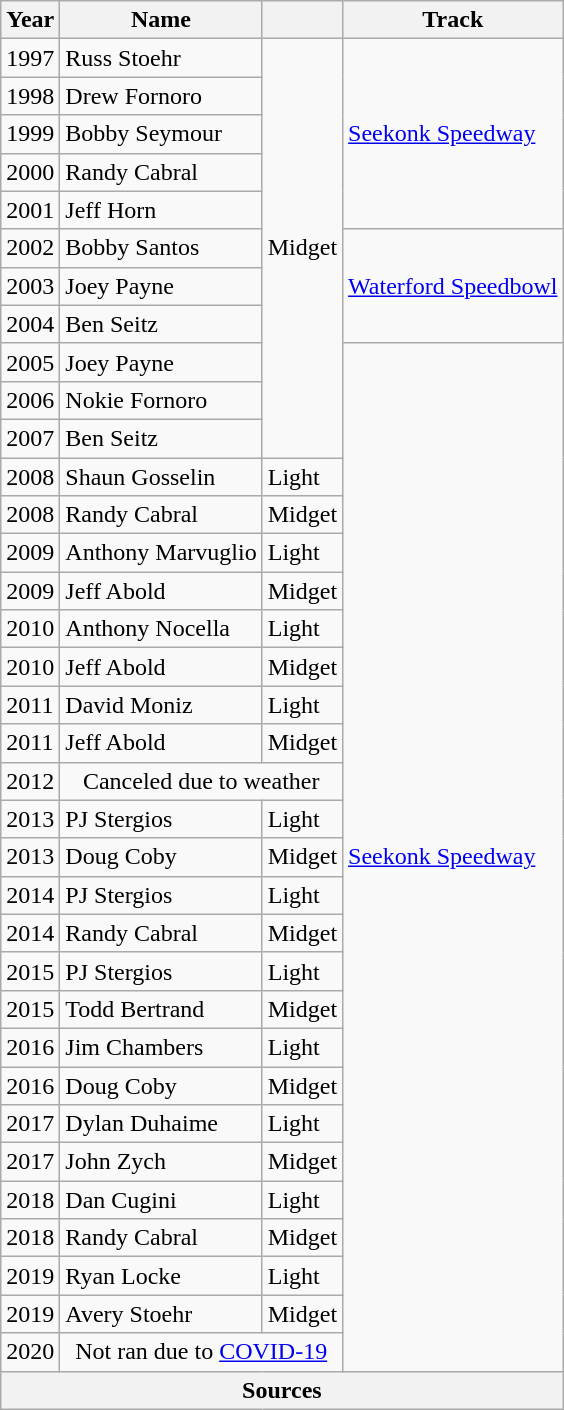<table class="wikitable">
<tr>
<th>Year</th>
<th>Name</th>
<th></th>
<th>Track</th>
</tr>
<tr>
<td>1997</td>
<td>Russ Stoehr</td>
<td rowspan="11">Midget</td>
<td rowspan="5"><a href='#'>Seekonk Speedway</a></td>
</tr>
<tr>
<td>1998</td>
<td>Drew Fornoro</td>
</tr>
<tr>
<td>1999</td>
<td>Bobby Seymour</td>
</tr>
<tr>
<td>2000</td>
<td>Randy Cabral</td>
</tr>
<tr>
<td>2001</td>
<td>Jeff Horn</td>
</tr>
<tr>
<td>2002</td>
<td>Bobby Santos</td>
<td rowspan="3"><a href='#'>Waterford Speedbowl</a></td>
</tr>
<tr>
<td>2003</td>
<td>Joey Payne</td>
</tr>
<tr>
<td>2004</td>
<td>Ben Seitz</td>
</tr>
<tr>
<td>2005</td>
<td>Joey Payne</td>
<td rowspan="27"><a href='#'>Seekonk Speedway</a></td>
</tr>
<tr>
<td>2006</td>
<td>Nokie Fornoro</td>
</tr>
<tr>
<td>2007</td>
<td>Ben Seitz</td>
</tr>
<tr>
<td>2008</td>
<td>Shaun Gosselin</td>
<td>Light</td>
</tr>
<tr>
<td>2008</td>
<td>Randy Cabral</td>
<td>Midget</td>
</tr>
<tr>
<td>2009</td>
<td>Anthony Marvuglio</td>
<td>Light</td>
</tr>
<tr>
<td>2009</td>
<td>Jeff Abold</td>
<td>Midget</td>
</tr>
<tr>
<td>2010</td>
<td>Anthony Nocella</td>
<td>Light</td>
</tr>
<tr>
<td>2010</td>
<td>Jeff Abold</td>
<td>Midget</td>
</tr>
<tr>
<td>2011</td>
<td>David Moniz</td>
<td>Light</td>
</tr>
<tr>
<td>2011</td>
<td>Jeff Abold</td>
<td>Midget</td>
</tr>
<tr>
<td>2012</td>
<td colspan="2" align=center>Canceled due to weather</td>
</tr>
<tr>
<td>2013</td>
<td>PJ Stergios</td>
<td>Light</td>
</tr>
<tr>
<td>2013</td>
<td>Doug Coby</td>
<td>Midget</td>
</tr>
<tr>
<td>2014</td>
<td>PJ Stergios</td>
<td>Light</td>
</tr>
<tr>
<td>2014</td>
<td>Randy Cabral</td>
<td>Midget</td>
</tr>
<tr>
<td>2015</td>
<td>PJ Stergios</td>
<td>Light</td>
</tr>
<tr>
<td>2015</td>
<td>Todd Bertrand</td>
<td>Midget</td>
</tr>
<tr>
<td>2016</td>
<td>Jim Chambers</td>
<td>Light</td>
</tr>
<tr>
<td>2016</td>
<td>Doug Coby</td>
<td>Midget</td>
</tr>
<tr>
<td>2017</td>
<td>Dylan Duhaime</td>
<td>Light</td>
</tr>
<tr>
<td>2017</td>
<td>John Zych</td>
<td>Midget</td>
</tr>
<tr>
<td>2018</td>
<td>Dan Cugini</td>
<td>Light</td>
</tr>
<tr>
<td>2018</td>
<td>Randy Cabral</td>
<td>Midget</td>
</tr>
<tr>
<td>2019</td>
<td>Ryan Locke</td>
<td>Light</td>
</tr>
<tr>
<td>2019</td>
<td>Avery Stoehr</td>
<td>Midget</td>
</tr>
<tr>
<td>2020</td>
<td colspan="2" align=center>Not ran due to <a href='#'>COVID-19</a></td>
</tr>
<tr>
<th colspan="4">Sources</th>
</tr>
</table>
